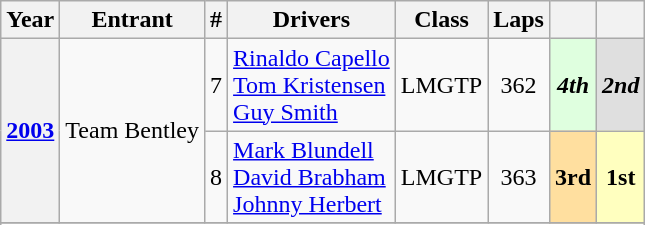<table class="wikitable">
<tr>
<th>Year</th>
<th>Entrant</th>
<th>#</th>
<th>Drivers</th>
<th>Class</th>
<th>Laps</th>
<th></th>
<th></th>
</tr>
<tr>
<th rowspan="2"><a href='#'>2003</a></th>
<td rowspan="2"> Team Bentley</td>
<td align="center">7</td>
<td> <a href='#'>Rinaldo Capello</a><br> <a href='#'>Tom Kristensen</a><br> <a href='#'>Guy Smith</a></td>
<td align="center">LMGTP</td>
<td align="center">362</td>
<td align="center" style="background:#DFFFDF;"><strong><em>4th</em></strong></td>
<td align="center" style="background:#DFDFDF;"><strong><em>2nd</em></strong></td>
</tr>
<tr>
<td align="center">8</td>
<td> <a href='#'>Mark Blundell</a><br> <a href='#'>David Brabham</a><br> <a href='#'>Johnny Herbert</a></td>
<td align="center">LMGTP</td>
<td align="center">363</td>
<td align="center" style="background:#FFDF9F;"><strong>3rd</strong></td>
<td align="center" style="background:#FFFFBF;"><strong>1st</strong></td>
</tr>
<tr>
</tr>
<tr>
</tr>
</table>
